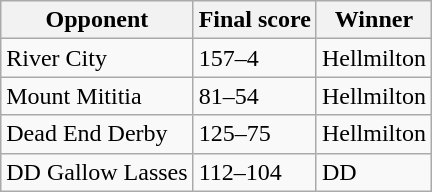<table class="wikitable">
<tr>
<th>Opponent</th>
<th>Final score</th>
<th>Winner</th>
</tr>
<tr>
<td>River City</td>
<td>157–4</td>
<td>Hellmilton</td>
</tr>
<tr>
<td>Mount Mititia</td>
<td>81–54</td>
<td>Hellmilton</td>
</tr>
<tr>
<td>Dead End Derby</td>
<td>125–75</td>
<td>Hellmilton</td>
</tr>
<tr>
<td>DD Gallow Lasses</td>
<td>112–104</td>
<td>DD</td>
</tr>
</table>
